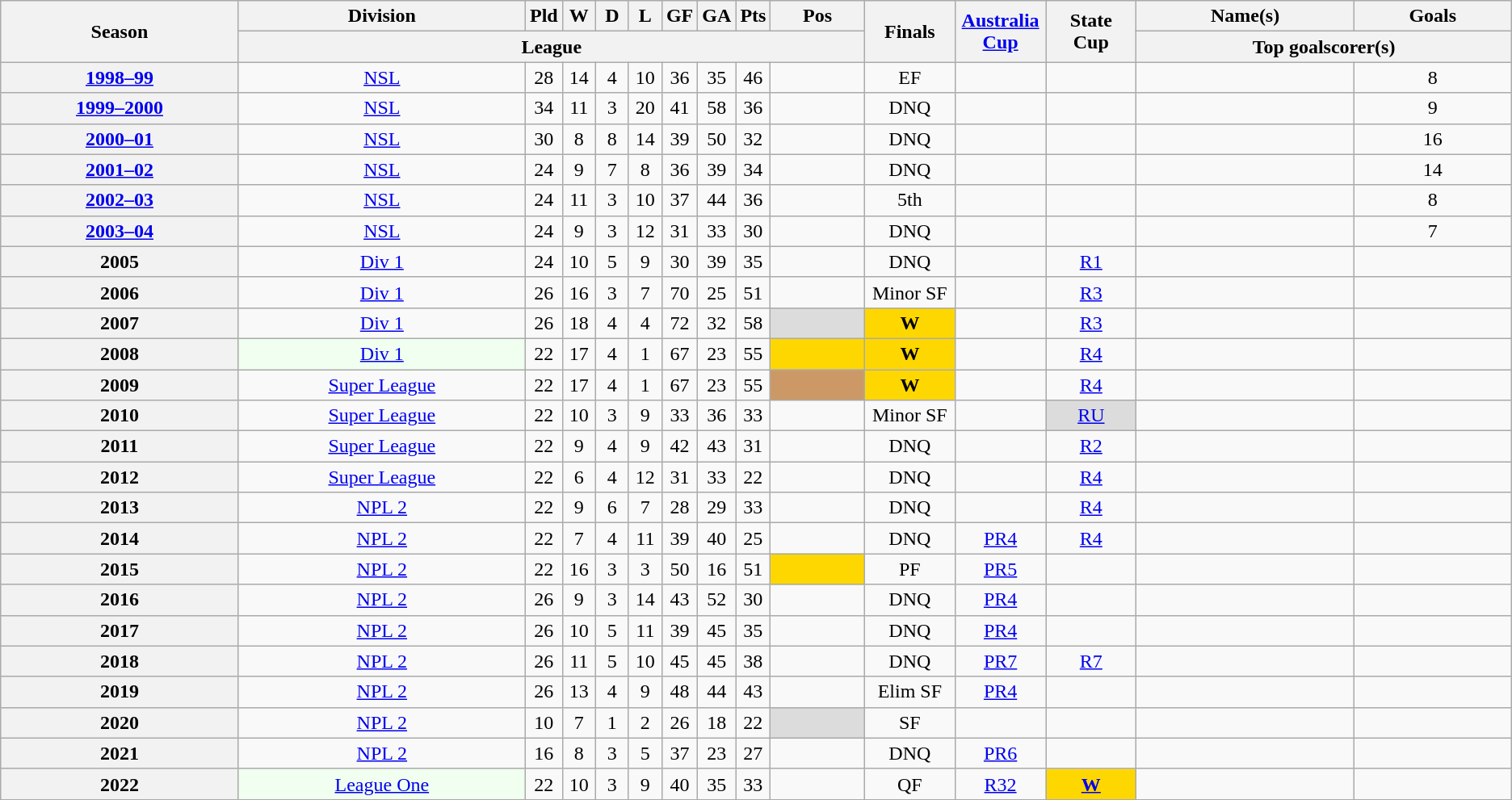<table class="wikitable sortable" style="text-align: center">
<tr>
<th rowspan="2" scope="col">Season</th>
<th scope="col">Division</th>
<th width="20" scope="col">Pld</th>
<th width="20" scope="col">W</th>
<th width="20" scope="col">D</th>
<th width="20" scope="col">L</th>
<th width="20" scope="col">GF</th>
<th width="20" scope="col">GA</th>
<th width="20" scope="col">Pts</th>
<th scope="col">Pos</th>
<th rowspan="2" width="6%" scope="col" class="unsortable">Finals</th>
<th rowspan="2" width="6%" scope="col" class="unsortable"><a href='#'>Australia Cup</a></th>
<th rowspan="2" width="6%" scope="col" class="unsortable">State Cup</th>
<th scope="col">Name(s)</th>
<th scope="col">Goals</th>
</tr>
<tr class="unsortable">
<th colspan="9" scope="col">League</th>
<th colspan="2" scope="col">Top goalscorer(s)</th>
</tr>
<tr>
<th><a href='#'>1998–99</a></th>
<td><a href='#'>NSL</a></td>
<td>28</td>
<td>14</td>
<td>4</td>
<td>10</td>
<td>36</td>
<td>35</td>
<td>46</td>
<td></td>
<td>EF</td>
<td></td>
<td></td>
<td align=left></td>
<td>8</td>
</tr>
<tr>
<th><a href='#'>1999–2000</a></th>
<td><a href='#'>NSL</a></td>
<td>34</td>
<td>11</td>
<td>3</td>
<td>20</td>
<td>41</td>
<td>58</td>
<td>36</td>
<td></td>
<td>DNQ</td>
<td></td>
<td></td>
<td align=left></td>
<td>9</td>
</tr>
<tr>
<th><a href='#'>2000–01</a></th>
<td><a href='#'>NSL</a></td>
<td>30</td>
<td>8</td>
<td>8</td>
<td>14</td>
<td>39</td>
<td>50</td>
<td>32</td>
<td></td>
<td>DNQ</td>
<td></td>
<td></td>
<td align=left></td>
<td>16</td>
</tr>
<tr>
<th><a href='#'>2001–02</a></th>
<td><a href='#'>NSL</a></td>
<td>24</td>
<td>9</td>
<td>7</td>
<td>8</td>
<td>36</td>
<td>39</td>
<td>34</td>
<td></td>
<td>DNQ</td>
<td></td>
<td></td>
<td align=left></td>
<td>14</td>
</tr>
<tr>
<th><a href='#'>2002–03</a></th>
<td><a href='#'>NSL</a></td>
<td>24</td>
<td>11</td>
<td>3</td>
<td>10</td>
<td>37</td>
<td>44</td>
<td>36</td>
<td></td>
<td>5th</td>
<td></td>
<td></td>
<td align=left></td>
<td>8</td>
</tr>
<tr>
<th><a href='#'>2003–04</a></th>
<td><a href='#'>NSL</a></td>
<td>24</td>
<td>9</td>
<td>3</td>
<td>12</td>
<td>31</td>
<td>33</td>
<td>30</td>
<td></td>
<td>DNQ</td>
<td></td>
<td></td>
<td align=left></td>
<td>7</td>
</tr>
<tr>
<th>2005</th>
<td><a href='#'>Div 1</a></td>
<td>24</td>
<td>10</td>
<td>5</td>
<td>9</td>
<td>30</td>
<td>39</td>
<td>35</td>
<td></td>
<td>DNQ</td>
<td></td>
<td><a href='#'>R1</a></td>
<td align=left></td>
<td></td>
</tr>
<tr>
<th>2006</th>
<td><a href='#'>Div 1</a></td>
<td>26</td>
<td>16</td>
<td>3</td>
<td>7</td>
<td>70</td>
<td>25</td>
<td>51</td>
<td></td>
<td>Minor SF</td>
<td></td>
<td><a href='#'>R3</a></td>
<td align=left></td>
<td></td>
</tr>
<tr>
<th>2007</th>
<td><a href='#'>Div 1</a></td>
<td>26</td>
<td>18</td>
<td>4</td>
<td>4</td>
<td>72</td>
<td>32</td>
<td>58</td>
<td bgcolor=#DCDCDC></td>
<td bgcolor=gold><strong>W</strong></td>
<td></td>
<td><a href='#'>R3</a></td>
<td align=left></td>
<td></td>
</tr>
<tr>
<th>2008</th>
<td bgcolor=honeydew><a href='#'>Div 1</a> </td>
<td>22</td>
<td>17</td>
<td>4</td>
<td>1</td>
<td>67</td>
<td>23</td>
<td>55</td>
<td bgcolor=gold><strong></strong></td>
<td bgcolor=gold><strong>W</strong></td>
<td></td>
<td><a href='#'>R4</a></td>
<td align=left></td>
<td></td>
</tr>
<tr>
<th>2009</th>
<td><a href='#'>Super League</a></td>
<td>22</td>
<td>17</td>
<td>4</td>
<td>1</td>
<td>67</td>
<td>23</td>
<td>55</td>
<td bgcolor=#CC9966></td>
<td bgcolor=gold><strong>W</strong></td>
<td></td>
<td><a href='#'>R4</a></td>
<td align=left></td>
<td></td>
</tr>
<tr>
<th>2010</th>
<td><a href='#'>Super League</a></td>
<td>22</td>
<td>10</td>
<td>3</td>
<td>9</td>
<td>33</td>
<td>36</td>
<td>33</td>
<td></td>
<td>Minor SF</td>
<td></td>
<td bgcolor=#DCDCDC><a href='#'>RU</a></td>
<td align=left></td>
<td></td>
</tr>
<tr>
<th>2011</th>
<td><a href='#'>Super League</a></td>
<td>22</td>
<td>9</td>
<td>4</td>
<td>9</td>
<td>42</td>
<td>43</td>
<td>31</td>
<td></td>
<td>DNQ</td>
<td></td>
<td><a href='#'>R2</a></td>
<td align=left></td>
<td></td>
</tr>
<tr>
<th>2012</th>
<td><a href='#'>Super League</a></td>
<td>22</td>
<td>6</td>
<td>4</td>
<td>12</td>
<td>31</td>
<td>33</td>
<td>22</td>
<td></td>
<td>DNQ</td>
<td></td>
<td><a href='#'>R4</a></td>
<td align=left></td>
<td></td>
</tr>
<tr>
<th>2013</th>
<td><a href='#'>NPL 2</a></td>
<td>22</td>
<td>9</td>
<td>6</td>
<td>7</td>
<td>28</td>
<td>29</td>
<td>33</td>
<td></td>
<td>DNQ</td>
<td></td>
<td><a href='#'>R4</a></td>
<td align=left></td>
<td></td>
</tr>
<tr>
<th>2014</th>
<td><a href='#'>NPL 2</a></td>
<td>22</td>
<td>7</td>
<td>4</td>
<td>11</td>
<td>39</td>
<td>40</td>
<td>25</td>
<td></td>
<td>DNQ</td>
<td><a href='#'>PR4</a></td>
<td><a href='#'>R4</a></td>
<td align=left></td>
<td></td>
</tr>
<tr>
<th>2015</th>
<td><a href='#'>NPL 2</a></td>
<td>22</td>
<td>16</td>
<td>3</td>
<td>3</td>
<td>50</td>
<td>16</td>
<td>51</td>
<td bgcolor=gold><strong></strong></td>
<td>PF</td>
<td><a href='#'>PR5</a></td>
<td></td>
<td align=left></td>
<td></td>
</tr>
<tr>
<th>2016</th>
<td><a href='#'>NPL 2</a></td>
<td>26</td>
<td>9</td>
<td>3</td>
<td>14</td>
<td>43</td>
<td>52</td>
<td>30</td>
<td></td>
<td>DNQ</td>
<td><a href='#'>PR4</a></td>
<td></td>
<td align=left></td>
<td></td>
</tr>
<tr>
<th>2017</th>
<td><a href='#'>NPL 2</a></td>
<td>26</td>
<td>10</td>
<td>5</td>
<td>11</td>
<td>39</td>
<td>45</td>
<td>35</td>
<td></td>
<td>DNQ</td>
<td><a href='#'>PR4</a></td>
<td></td>
<td align=left></td>
<td></td>
</tr>
<tr>
<th>2018</th>
<td><a href='#'>NPL 2</a></td>
<td>26</td>
<td>11</td>
<td>5</td>
<td>10</td>
<td>45</td>
<td>45</td>
<td>38</td>
<td></td>
<td>DNQ</td>
<td><a href='#'>PR7</a></td>
<td><a href='#'>R7</a></td>
<td align=left></td>
<td></td>
</tr>
<tr>
<th>2019</th>
<td><a href='#'>NPL 2</a></td>
<td>26</td>
<td>13</td>
<td>4</td>
<td>9</td>
<td>48</td>
<td>44</td>
<td>43</td>
<td></td>
<td>Elim SF</td>
<td><a href='#'>PR4</a></td>
<td></td>
<td align=left></td>
<td></td>
</tr>
<tr>
<th>2020</th>
<td><a href='#'>NPL 2</a></td>
<td>10</td>
<td>7</td>
<td>1</td>
<td>2</td>
<td>26</td>
<td>18</td>
<td>22</td>
<td bgcolor=#DCDCDC></td>
<td>SF</td>
<td></td>
<td></td>
<td align=left></td>
<td></td>
</tr>
<tr>
<th>2021</th>
<td><a href='#'>NPL 2</a></td>
<td>16</td>
<td>8</td>
<td>3</td>
<td>5</td>
<td>37</td>
<td>23</td>
<td>27</td>
<td></td>
<td>DNQ</td>
<td><a href='#'>PR6</a></td>
<td></td>
<td align=left></td>
<td></td>
</tr>
<tr>
<th>2022</th>
<td bgcolor=honeydew><a href='#'>League One</a> </td>
<td>22</td>
<td>10</td>
<td>3</td>
<td>9</td>
<td>40</td>
<td>35</td>
<td>33</td>
<td></td>
<td>QF</td>
<td><a href='#'>R32</a></td>
<td bgcolor=gold><a href='#'><strong>W</strong></a></td>
<td align=left></td>
<td></td>
</tr>
</table>
